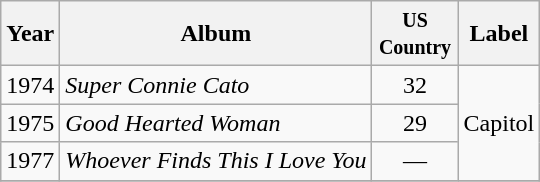<table class="wikitable">
<tr>
<th>Year</th>
<th>Album</th>
<th width="50"><small>US Country</small></th>
<th>Label</th>
</tr>
<tr>
<td>1974</td>
<td><em>Super Connie Cato </em></td>
<td align="center">32</td>
<td rowspan="3">Capitol</td>
</tr>
<tr>
<td>1975</td>
<td><em>Good Hearted Woman</em></td>
<td align="center">29</td>
</tr>
<tr>
<td>1977</td>
<td><em>Whoever Finds This I Love You</em></td>
<td align="center">—</td>
</tr>
<tr>
</tr>
</table>
